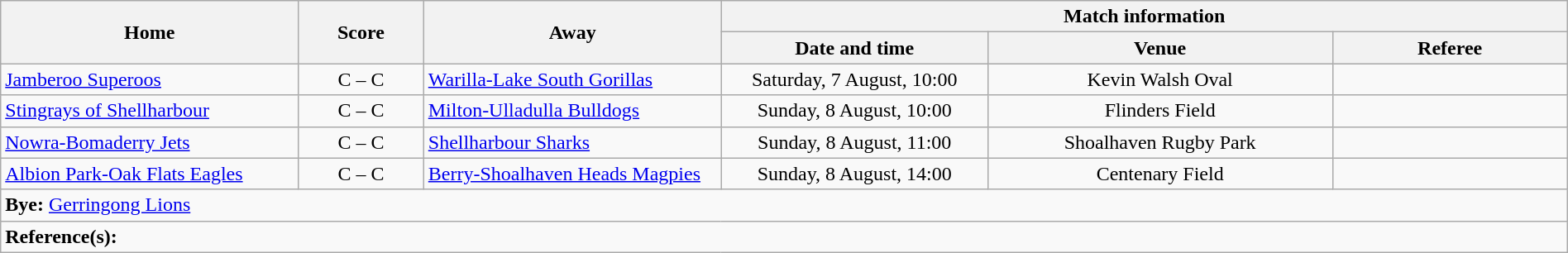<table class="wikitable" width="100% text-align:center;">
<tr>
<th rowspan="2" width="19%">Home</th>
<th rowspan="2" width="8%">Score</th>
<th rowspan="2" width="19%">Away</th>
<th colspan="3">Match information</th>
</tr>
<tr bgcolor="#CCCCCC">
<th width="17%">Date and time</th>
<th width="22%">Venue</th>
<th>Referee</th>
</tr>
<tr>
<td> <a href='#'>Jamberoo Superoos</a></td>
<td style="text-align:center;">C – C</td>
<td> <a href='#'>Warilla-Lake South Gorillas</a></td>
<td style="text-align:center;">Saturday, 7 August, 10:00</td>
<td style="text-align:center;">Kevin Walsh Oval</td>
<td style="text-align:center;"></td>
</tr>
<tr>
<td> <a href='#'>Stingrays of Shellharbour</a></td>
<td style="text-align:center;">C – C</td>
<td> <a href='#'>Milton-Ulladulla Bulldogs</a></td>
<td style="text-align:center;">Sunday, 8 August, 10:00</td>
<td style="text-align:center;">Flinders Field</td>
<td style="text-align:center;"></td>
</tr>
<tr>
<td> <a href='#'>Nowra-Bomaderry Jets</a></td>
<td style="text-align:center;">C – C</td>
<td> <a href='#'>Shellharbour Sharks</a></td>
<td style="text-align:center;">Sunday, 8 August, 11:00</td>
<td style="text-align:center;">Shoalhaven Rugby Park</td>
<td style="text-align:center;"></td>
</tr>
<tr>
<td> <a href='#'>Albion Park-Oak Flats Eagles</a></td>
<td style="text-align:center;">C – C</td>
<td> <a href='#'>Berry-Shoalhaven Heads Magpies</a></td>
<td style="text-align:center;">Sunday, 8 August, 14:00</td>
<td style="text-align:center;">Centenary Field</td>
<td style="text-align:center;"></td>
</tr>
<tr>
<td colspan="6" align="centre"><strong>Bye:</strong>  <a href='#'>Gerringong Lions</a></td>
</tr>
<tr>
<td colspan="6"><strong>Reference(s):</strong></td>
</tr>
</table>
